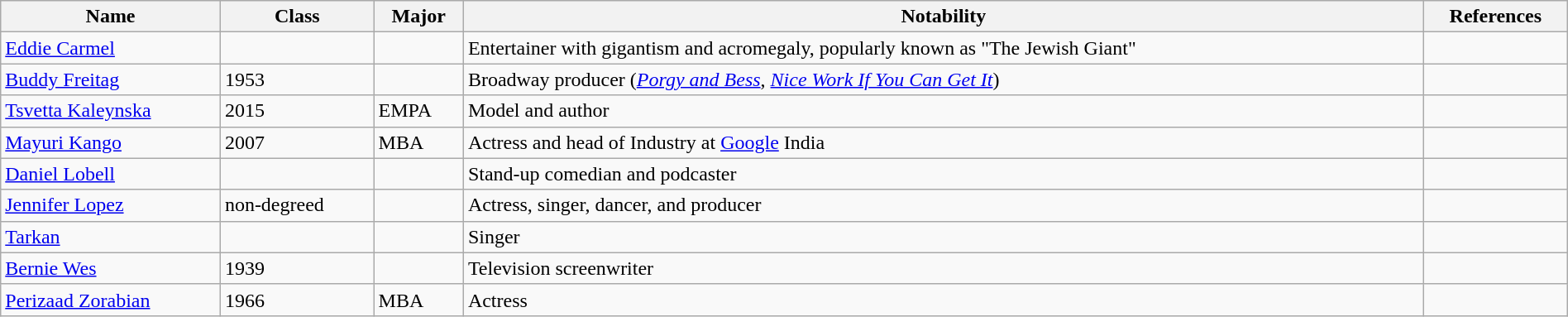<table class="wikitable sortable" style="width:100%;">
<tr>
<th>Name</th>
<th>Class</th>
<th>Major</th>
<th>Notability</th>
<th>References</th>
</tr>
<tr>
<td><a href='#'>Eddie Carmel</a></td>
<td></td>
<td></td>
<td>Entertainer with gigantism and acromegaly, popularly known as "The Jewish Giant"</td>
<td></td>
</tr>
<tr>
<td><a href='#'>Buddy Freitag</a></td>
<td>1953</td>
<td></td>
<td>Broadway producer (<em><a href='#'>Porgy and Bess</a></em>, <em><a href='#'>Nice Work If You Can Get It</a></em>)</td>
<td></td>
</tr>
<tr>
<td><a href='#'>Tsvetta Kaleynska</a></td>
<td>2015</td>
<td>EMPA</td>
<td>Model and author</td>
<td></td>
</tr>
<tr>
<td><a href='#'>Mayuri Kango</a></td>
<td>2007</td>
<td>MBA</td>
<td>Actress and head of Industry at <a href='#'>Google</a> India</td>
<td></td>
</tr>
<tr>
<td><a href='#'>Daniel Lobell</a></td>
<td></td>
<td></td>
<td>Stand-up comedian and podcaster</td>
<td></td>
</tr>
<tr>
<td><a href='#'>Jennifer Lopez</a></td>
<td>non-degreed</td>
<td></td>
<td>Actress, singer, dancer, and producer</td>
<td></td>
</tr>
<tr>
<td><a href='#'>Tarkan</a></td>
<td></td>
<td></td>
<td>Singer</td>
<td></td>
</tr>
<tr>
<td><a href='#'>Bernie Wes</a></td>
<td>1939</td>
<td></td>
<td>Television screenwriter</td>
<td></td>
</tr>
<tr>
<td><a href='#'>Perizaad Zorabian</a></td>
<td>1966</td>
<td>MBA</td>
<td>Actress</td>
<td></td>
</tr>
</table>
